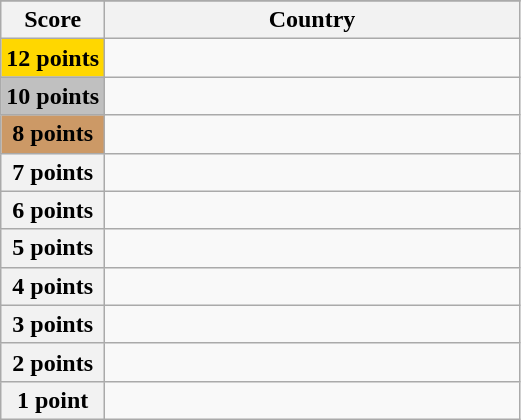<table class="wikitable">
<tr>
</tr>
<tr>
<th scope="col" width="20%">Score</th>
<th scope="col">Country</th>
</tr>
<tr>
<th scope="row" style="background:gold">12 points</th>
<td></td>
</tr>
<tr>
<th scope="row" style="background:silver">10 points</th>
<td></td>
</tr>
<tr>
<th scope="row" style="background:#CC9966">8 points</th>
<td></td>
</tr>
<tr>
<th scope="row">7 points</th>
<td></td>
</tr>
<tr>
<th scope="row">6 points</th>
<td></td>
</tr>
<tr>
<th scope="row">5 points</th>
<td></td>
</tr>
<tr>
<th scope="row">4 points</th>
<td></td>
</tr>
<tr>
<th scope="row">3 points</th>
<td></td>
</tr>
<tr>
<th scope="row">2 points</th>
<td></td>
</tr>
<tr>
<th scope="row">1 point</th>
<td></td>
</tr>
</table>
